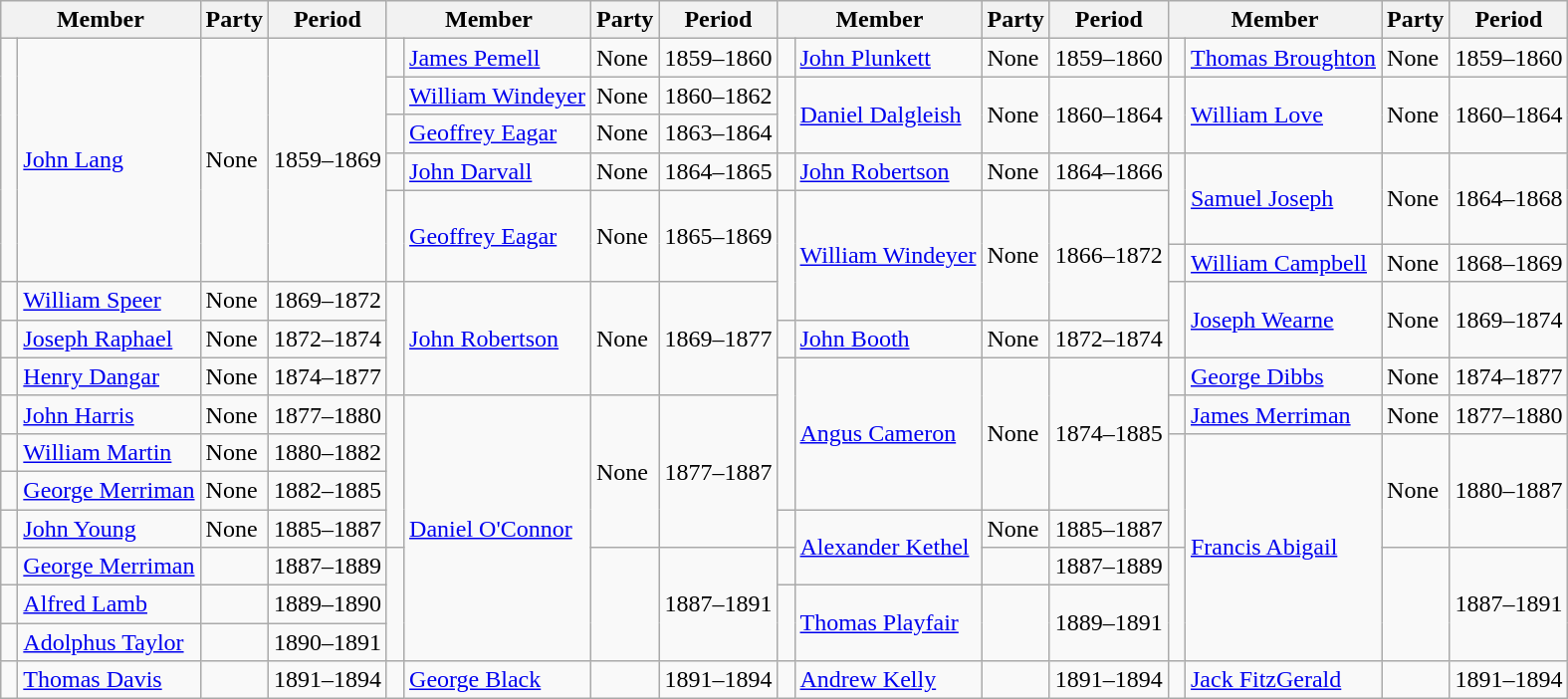<table class="wikitable">
<tr>
<th colspan="2">Member</th>
<th>Party</th>
<th>Period</th>
<th colspan="2">Member</th>
<th>Party</th>
<th>Period</th>
<th colspan="2">Member</th>
<th>Party</th>
<th>Period</th>
<th colspan="2">Member</th>
<th>Party</th>
<th>Period</th>
</tr>
<tr>
<td rowspan="7" > </td>
<td rowspan="7"><a href='#'>John Lang</a></td>
<td rowspan="7">None</td>
<td rowspan="7">1859–1869</td>
<td> </td>
<td><a href='#'>James Pemell</a></td>
<td>None</td>
<td>1859–1860</td>
<td> </td>
<td><a href='#'>John Plunkett</a></td>
<td>None</td>
<td>1859–1860</td>
<td> </td>
<td><a href='#'>Thomas Broughton</a></td>
<td>None</td>
<td>1859–1860</td>
</tr>
<tr>
<td> </td>
<td><a href='#'>William Windeyer</a></td>
<td>None</td>
<td>1860–1862</td>
<td rowspan="2" > </td>
<td rowspan="2"><a href='#'>Daniel Dalgleish</a></td>
<td rowspan="2">None</td>
<td rowspan="2">1860–1864</td>
<td rowspan="2" > </td>
<td rowspan="2"><a href='#'>William Love</a></td>
<td rowspan="2">None</td>
<td rowspan="2">1860–1864</td>
</tr>
<tr>
<td> </td>
<td><a href='#'>Geoffrey Eagar</a></td>
<td>None</td>
<td>1863–1864</td>
</tr>
<tr>
<td> </td>
<td><a href='#'>John Darvall</a></td>
<td>None</td>
<td>1864–1865</td>
<td rowspan="2" > </td>
<td rowspan="2"><a href='#'>John Robertson</a></td>
<td rowspan="2">None</td>
<td rowspan="2">1864–1866</td>
<td rowspan="3" > </td>
<td rowspan="3"><a href='#'>Samuel Joseph</a></td>
<td rowspan="3">None</td>
<td rowspan="3">1864–1868</td>
</tr>
<tr>
<td rowspan="3" ><br><br> </td>
<td rowspan="3"><a href='#'>Geoffrey Eagar</a></td>
<td rowspan="3">None</td>
<td rowspan="3">1865–1869</td>
</tr>
<tr>
<td rowspan="3" > </td>
<td rowspan="3"><a href='#'>William Windeyer</a></td>
<td rowspan="3">None</td>
<td rowspan="3">1866–1872</td>
</tr>
<tr>
<td> </td>
<td><a href='#'>William Campbell</a></td>
<td>None</td>
<td>1868–1869</td>
</tr>
<tr>
<td> </td>
<td><a href='#'>William Speer</a></td>
<td>None</td>
<td>1869–1872</td>
<td rowspan="3" > </td>
<td rowspan="3"><a href='#'>John Robertson</a></td>
<td rowspan="3">None</td>
<td rowspan="3">1869–1877</td>
<td rowspan="2" > </td>
<td rowspan="2"><a href='#'>Joseph Wearne</a></td>
<td rowspan="2">None</td>
<td rowspan="2">1869–1874</td>
</tr>
<tr>
<td> </td>
<td><a href='#'>Joseph Raphael</a></td>
<td>None</td>
<td>1872–1874</td>
<td> </td>
<td><a href='#'>John Booth</a></td>
<td>None</td>
<td>1872–1874</td>
</tr>
<tr>
<td> </td>
<td><a href='#'>Henry Dangar</a></td>
<td>None</td>
<td>1874–1877</td>
<td rowspan="4" > </td>
<td rowspan="4"><a href='#'>Angus Cameron</a></td>
<td rowspan="4">None</td>
<td rowspan="4">1874–1885</td>
<td> </td>
<td><a href='#'>George Dibbs</a></td>
<td>None</td>
<td>1874–1877</td>
</tr>
<tr>
<td> </td>
<td><a href='#'>John Harris</a></td>
<td>None</td>
<td>1877–1880</td>
<td rowspan="4" > </td>
<td rowspan="7"><a href='#'>Daniel O'Connor</a></td>
<td rowspan="4">None</td>
<td rowspan="4">1877–1887</td>
<td> </td>
<td><a href='#'>James Merriman</a></td>
<td>None</td>
<td>1877–1880</td>
</tr>
<tr>
<td> </td>
<td><a href='#'>William Martin</a></td>
<td>None</td>
<td>1880–1882</td>
<td rowspan="3" > </td>
<td rowspan="6"><a href='#'>Francis Abigail</a></td>
<td rowspan="3">None</td>
<td rowspan="3">1880–1887</td>
</tr>
<tr>
<td> </td>
<td><a href='#'>George Merriman</a></td>
<td>None</td>
<td>1882–1885</td>
</tr>
<tr>
<td> </td>
<td><a href='#'>John Young</a></td>
<td>None</td>
<td>1885–1887</td>
<td> </td>
<td rowspan="2"><a href='#'>Alexander Kethel</a></td>
<td>None</td>
<td>1885–1887</td>
</tr>
<tr>
<td> </td>
<td><a href='#'>George Merriman</a></td>
<td></td>
<td>1887–1889</td>
<td rowspan="3" > </td>
<td rowspan="3"></td>
<td rowspan="3">1887–1891</td>
<td> </td>
<td></td>
<td>1887–1889</td>
<td rowspan="3" > </td>
<td rowspan="3"></td>
<td rowspan="3">1887–1891</td>
</tr>
<tr>
<td> </td>
<td><a href='#'>Alfred Lamb</a></td>
<td></td>
<td>1889–1890</td>
<td rowspan="2" > </td>
<td rowspan="2"><a href='#'>Thomas Playfair</a></td>
<td rowspan="2"></td>
<td rowspan="2">1889–1891</td>
</tr>
<tr>
<td> </td>
<td><a href='#'>Adolphus Taylor</a></td>
<td></td>
<td>1890–1891</td>
</tr>
<tr>
<td> </td>
<td><a href='#'>Thomas Davis</a></td>
<td></td>
<td>1891–1894</td>
<td> </td>
<td><a href='#'>George Black</a></td>
<td></td>
<td>1891–1894</td>
<td> </td>
<td><a href='#'>Andrew Kelly</a></td>
<td></td>
<td>1891–1894</td>
<td> </td>
<td><a href='#'>Jack FitzGerald</a></td>
<td></td>
<td>1891–1894</td>
</tr>
</table>
